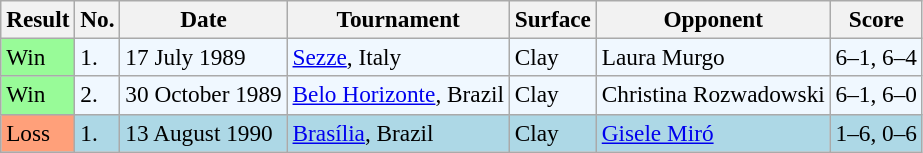<table class="sortable wikitable" style=font-size:97%>
<tr>
<th>Result</th>
<th>No.</th>
<th>Date</th>
<th>Tournament</th>
<th>Surface</th>
<th>Opponent</th>
<th>Score</th>
</tr>
<tr bgcolor=f0f8ff>
<td style="background:#98fb98;">Win</td>
<td>1.</td>
<td>17 July 1989</td>
<td><a href='#'>Sezze</a>, Italy</td>
<td>Clay</td>
<td> Laura Murgo</td>
<td>6–1, 6–4</td>
</tr>
<tr bgcolor=f0f8ff>
<td style="background:#98fb98;">Win</td>
<td>2.</td>
<td>30 October 1989</td>
<td><a href='#'>Belo Horizonte</a>, Brazil</td>
<td>Clay</td>
<td> Christina Rozwadowski</td>
<td>6–1, 6–0</td>
</tr>
<tr style="background:lightblue;">
<td style="background:#ffa07a;">Loss</td>
<td>1.</td>
<td>13 August 1990</td>
<td><a href='#'>Brasília</a>, Brazil</td>
<td>Clay</td>
<td> <a href='#'>Gisele Miró</a></td>
<td>1–6, 0–6</td>
</tr>
</table>
